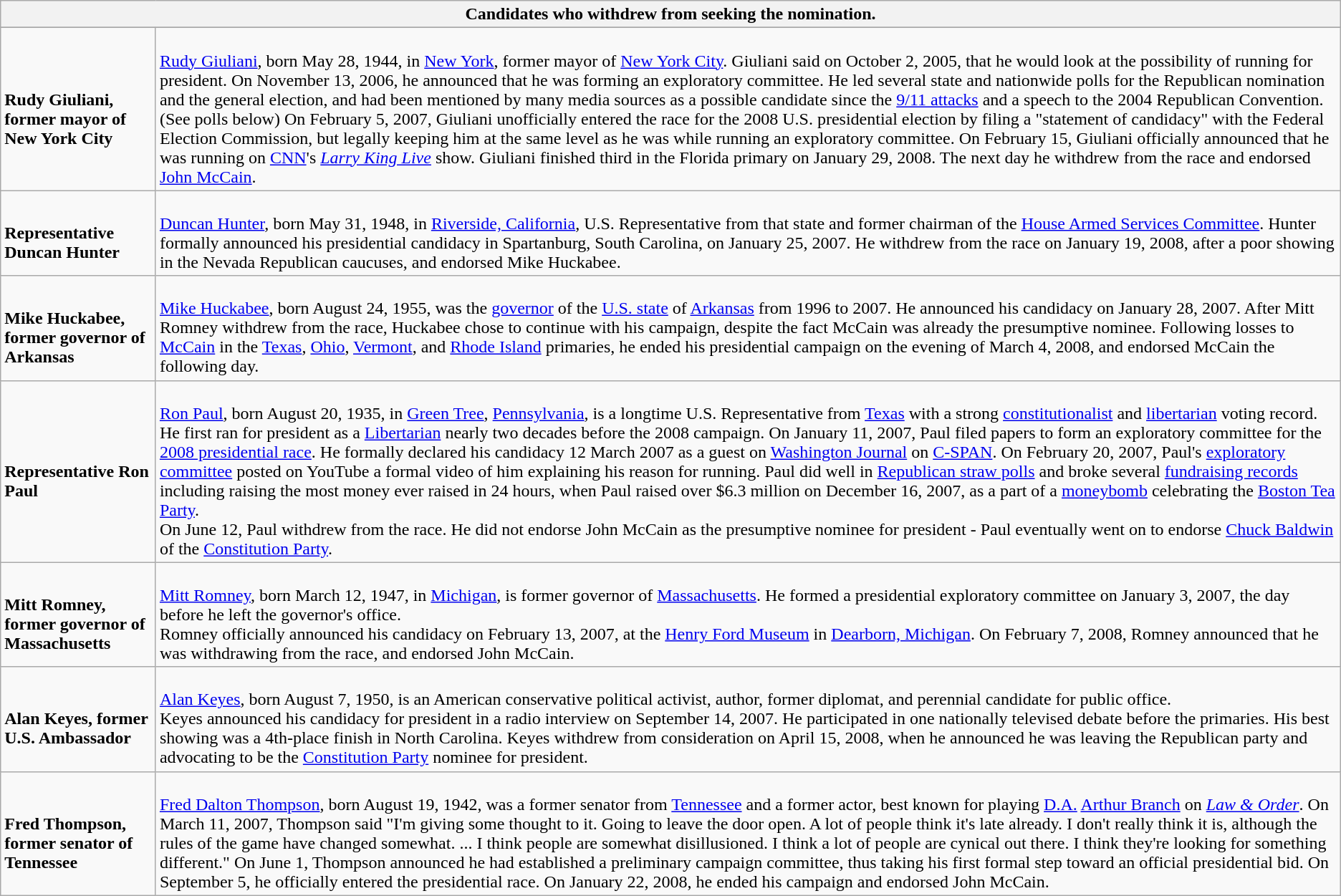<table class=wikitable>
<tr>
<th colspan=2>Candidates who withdrew from seeking the nomination.</th>
</tr>
<tr>
</tr>
<tr>
<td><br><strong>Rudy Giuliani, former mayor of New York City</strong></td>
<td><br>
<a href='#'>Rudy Giuliani</a>, born May 28, 1944, in <a href='#'>New York</a>, former mayor of <a href='#'>New York City</a>. Giuliani said on October 2, 2005, that he would look at the possibility of running for president.  On November 13, 2006, he announced that he was forming an exploratory committee. He led several state and nationwide polls for the Republican nomination and the general election, and had been mentioned by many media sources as a possible candidate since the <a href='#'>9/11 attacks</a> and a speech to the 2004 Republican Convention. (See polls below) On February 5, 2007, Giuliani unofficially entered the race for the 2008 U.S. presidential election by filing a "statement of candidacy" with the Federal Election Commission, but legally keeping him at the same level as he was while running an exploratory committee.
On February 15, Giuliani officially announced that he was running on <a href='#'>CNN</a>'s <em><a href='#'>Larry King Live</a></em> show.  Giuliani finished third in the Florida primary on January 29, 2008. The next day he withdrew from the race and endorsed <a href='#'>John McCain</a>.</td>
</tr>
<tr>
<td><br><strong>Representative Duncan Hunter</strong></td>
<td><br>
<a href='#'>Duncan Hunter</a>, born May 31, 1948, in <a href='#'>Riverside, California</a>, U.S. Representative from that state and former chairman of the <a href='#'>House Armed Services Committee</a>.  Hunter formally announced his presidential candidacy in Spartanburg, South Carolina, on January 25, 2007.  He withdrew from the race on January 19, 2008, after a poor showing in the Nevada Republican caucuses, and endorsed Mike Huckabee.</td>
</tr>
<tr>
<td><br><strong> Mike Huckabee, former governor of Arkansas</strong></td>
<td><br>
<a href='#'>Mike Huckabee</a>, born August 24, 1955, was the <a href='#'>governor</a> of the <a href='#'>U.S. state</a> of <a href='#'>Arkansas</a> from 1996 to 2007. He announced his candidacy on January 28, 2007. After Mitt Romney withdrew from the race, Huckabee chose to continue with his campaign, despite the fact McCain was already the presumptive nominee. Following losses to <a href='#'>McCain</a> in the <a href='#'>Texas</a>, <a href='#'>Ohio</a>, <a href='#'>Vermont</a>, and <a href='#'>Rhode Island</a> primaries, he ended his presidential campaign on the evening of March 4, 2008, and endorsed McCain the following day.</td>
</tr>
<tr>
<td><br><strong>Representative Ron Paul</strong></td>
<td><br>
<a href='#'>Ron Paul</a>, born August 20, 1935, in <a href='#'>Green Tree</a>, <a href='#'>Pennsylvania</a>, is a longtime U.S. Representative from <a href='#'>Texas</a> with a strong <a href='#'>constitutionalist</a> and <a href='#'>libertarian</a> voting record. He first ran for president as a <a href='#'>Libertarian</a> nearly two decades before the 2008 campaign.  On January 11, 2007, Paul filed papers to form an exploratory committee for the <a href='#'>2008 presidential race</a>. He formally declared his candidacy 12 March 2007 as a guest on <a href='#'>Washington Journal</a> on <a href='#'>C-SPAN</a>. On February 20, 2007, Paul's <a href='#'>exploratory committee</a> posted on YouTube a formal video of him explaining his reason for running. Paul did well in <a href='#'>Republican straw polls</a> and broke several <a href='#'>fundraising records</a> including raising the most money ever raised in 24 hours, when Paul raised over $6.3 million on December 16, 2007, as a part of a <a href='#'>moneybomb</a> celebrating the <a href='#'>Boston Tea Party</a>.<br>On June 12, Paul withdrew from the race. He did not endorse John McCain as the presumptive nominee for president - Paul eventually went on to endorse <a href='#'>Chuck Baldwin</a> of the <a href='#'>Constitution Party</a>.</td>
</tr>
<tr>
<td><br> <strong>Mitt Romney, former governor of Massachusetts</strong></td>
<td><br>
<a href='#'>Mitt Romney</a>, born March 12, 1947, in <a href='#'>Michigan</a>, is former governor of <a href='#'>Massachusetts</a>.  He formed a presidential exploratory committee on January 3, 2007, the day before he left the governor's office.<br>Romney officially announced his candidacy on February 13, 2007, at the <a href='#'>Henry Ford Museum</a> in <a href='#'>Dearborn, Michigan</a>. On February 7, 2008, Romney announced that he was withdrawing from the race, and endorsed John McCain.</td>
</tr>
<tr>
<td><br><strong>Alan Keyes, former U.S. Ambassador</strong></td>
<td><br><a href='#'>Alan Keyes</a>, born August 7, 1950, is an American conservative political activist, author, former diplomat, and perennial candidate for public office.<br>Keyes announced his candidacy for president in a radio interview on September 14, 2007.  He participated in one nationally televised debate before the primaries.  His best showing was a 4th-place finish in North Carolina.  Keyes withdrew from consideration on April 15, 2008, when he announced he was leaving the Republican party and advocating to be the <a href='#'>Constitution Party</a> nominee for president.</td>
</tr>
<tr>
<td><br><strong>Fred Thompson, former senator of Tennessee</strong></td>
<td><br>
<a href='#'>Fred Dalton Thompson</a>, born August 19, 1942, was a former senator from <a href='#'>Tennessee</a> and a former actor, best known for playing <a href='#'>D.A.</a> <a href='#'>Arthur Branch</a> on <em><a href='#'>Law & Order</a></em>. On March 11, 2007, Thompson said "I'm giving some thought to it. Going to leave the door open. A lot of people think it's late already. I don't really think it is, although the rules of the game have changed somewhat. ... I think people are somewhat disillusioned. I think a lot of people are cynical out there. I think they're looking for something different." On June 1, Thompson announced he had established a preliminary campaign committee, thus taking his first formal step toward an official presidential bid. On September 5, he officially entered the presidential race.   On January 22, 2008, he ended his campaign and endorsed John McCain.</td>
</tr>
</table>
